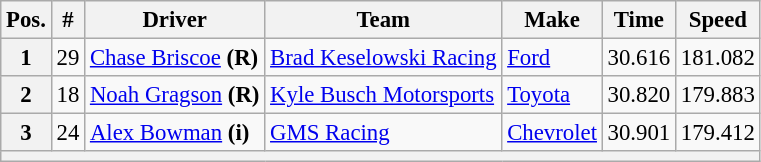<table class="wikitable" style="font-size:95%">
<tr>
<th>Pos.</th>
<th>#</th>
<th>Driver</th>
<th>Team</th>
<th>Make</th>
<th>Time</th>
<th>Speed</th>
</tr>
<tr>
<th>1</th>
<td>29</td>
<td><a href='#'>Chase Briscoe</a> <strong>(R)</strong></td>
<td><a href='#'>Brad Keselowski Racing</a></td>
<td><a href='#'>Ford</a></td>
<td>30.616</td>
<td>181.082</td>
</tr>
<tr>
<th>2</th>
<td>18</td>
<td><a href='#'>Noah Gragson</a> <strong>(R)</strong></td>
<td><a href='#'>Kyle Busch Motorsports</a></td>
<td><a href='#'>Toyota</a></td>
<td>30.820</td>
<td>179.883</td>
</tr>
<tr>
<th>3</th>
<td>24</td>
<td><a href='#'>Alex Bowman</a> <strong>(i)</strong></td>
<td><a href='#'>GMS Racing</a></td>
<td><a href='#'>Chevrolet</a></td>
<td>30.901</td>
<td>179.412</td>
</tr>
<tr>
<th colspan="7"></th>
</tr>
</table>
